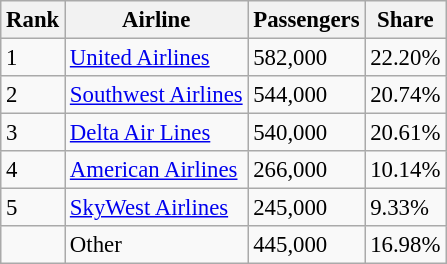<table class="wikitable sortable" style="font-size: 95%">
<tr>
<th>Rank</th>
<th>Airline</th>
<th>Passengers</th>
<th>Share</th>
</tr>
<tr>
<td>1</td>
<td><a href='#'>United Airlines</a></td>
<td>582,000</td>
<td>22.20%</td>
</tr>
<tr>
<td>2</td>
<td><a href='#'>Southwest Airlines</a></td>
<td>544,000</td>
<td>20.74%</td>
</tr>
<tr>
<td>3</td>
<td><a href='#'>Delta Air Lines</a></td>
<td>540,000</td>
<td>20.61%</td>
</tr>
<tr>
<td>4</td>
<td><a href='#'>American Airlines</a></td>
<td>266,000</td>
<td>10.14%</td>
</tr>
<tr>
<td>5</td>
<td><a href='#'>SkyWest Airlines</a></td>
<td>245,000</td>
<td>9.33%</td>
</tr>
<tr>
<td></td>
<td>Other</td>
<td>445,000</td>
<td>16.98%</td>
</tr>
</table>
